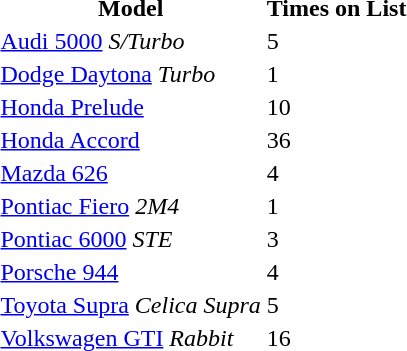<table>
<tr>
<th>Model</th>
<th>Times on List</th>
</tr>
<tr>
<td><a href='#'>Audi 5000</a> <em>S/Turbo</em></td>
<td>5</td>
</tr>
<tr>
<td><a href='#'>Dodge Daytona</a> <em>Turbo</em></td>
<td>1</td>
</tr>
<tr>
<td><a href='#'>Honda Prelude</a></td>
<td>10</td>
</tr>
<tr>
<td><a href='#'>Honda Accord</a></td>
<td>36</td>
</tr>
<tr>
<td><a href='#'>Mazda 626</a></td>
<td>4</td>
</tr>
<tr>
<td><a href='#'>Pontiac Fiero</a> <em>2M4</em></td>
<td>1</td>
</tr>
<tr>
<td><a href='#'>Pontiac 6000</a> <em>STE</em></td>
<td>3</td>
</tr>
<tr>
<td><a href='#'>Porsche 944</a></td>
<td>4</td>
</tr>
<tr>
<td><a href='#'>Toyota Supra</a> <em>Celica Supra</em></td>
<td>5</td>
</tr>
<tr>
<td><a href='#'>Volkswagen GTI</a> <em>Rabbit</em></td>
<td>16</td>
</tr>
</table>
